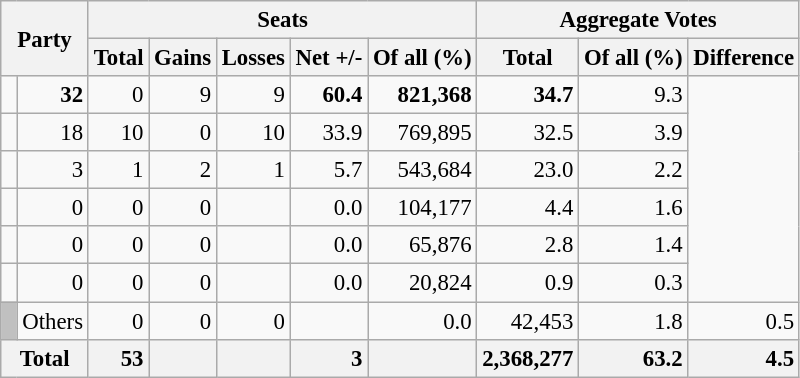<table class="wikitable sortable" style="text-align:right; font-size:95%;">
<tr>
<th colspan="2" rowspan="2">Party</th>
<th colspan="5">Seats</th>
<th colspan="3">Aggregate Votes</th>
</tr>
<tr>
<th>Total</th>
<th>Gains</th>
<th>Losses</th>
<th>Net +/-</th>
<th>Of all (%)</th>
<th>Total</th>
<th>Of all (%)</th>
<th>Difference</th>
</tr>
<tr>
<td></td>
<td><strong>32</strong></td>
<td>0</td>
<td>9</td>
<td>9</td>
<td><strong>60.4</strong></td>
<td><strong>821,368</strong></td>
<td><strong>34.7</strong></td>
<td>9.3</td>
</tr>
<tr>
<td></td>
<td>18</td>
<td>10</td>
<td>0</td>
<td>10</td>
<td>33.9</td>
<td>769,895</td>
<td>32.5</td>
<td>3.9</td>
</tr>
<tr>
<td></td>
<td>3</td>
<td>1</td>
<td>2</td>
<td>1</td>
<td>5.7</td>
<td>543,684</td>
<td>23.0</td>
<td>2.2</td>
</tr>
<tr>
<td></td>
<td>0</td>
<td>0</td>
<td>0</td>
<td></td>
<td>0.0</td>
<td>104,177</td>
<td>4.4</td>
<td>1.6</td>
</tr>
<tr>
<td></td>
<td>0</td>
<td>0</td>
<td>0</td>
<td></td>
<td>0.0</td>
<td>65,876</td>
<td>2.8</td>
<td>1.4</td>
</tr>
<tr>
<td></td>
<td>0</td>
<td>0</td>
<td>0</td>
<td></td>
<td>0.0</td>
<td>20,824</td>
<td>0.9</td>
<td>0.3</td>
</tr>
<tr>
<td style="background:silver;"> </td>
<td align=left>Others</td>
<td>0</td>
<td>0</td>
<td>0</td>
<td></td>
<td>0.0</td>
<td>42,453</td>
<td>1.8</td>
<td>0.5</td>
</tr>
<tr class="sortbottom">
<th colspan="2" style="background:#f2f2f2"><strong>Total</strong></th>
<td style="background:#f2f2f2;"><strong>53</strong></td>
<td style="background:#f2f2f2;"></td>
<td style="background:#f2f2f2;"></td>
<td style="background:#f2f2f2;"><strong>3</strong></td>
<td style="background:#f2f2f2;"></td>
<td style="background:#f2f2f2;"><strong>2,368,277</strong></td>
<td style="background:#f2f2f2;"><strong>63.2</strong></td>
<td style="background:#f2f2f2;"><strong>4.5</strong></td>
</tr>
</table>
